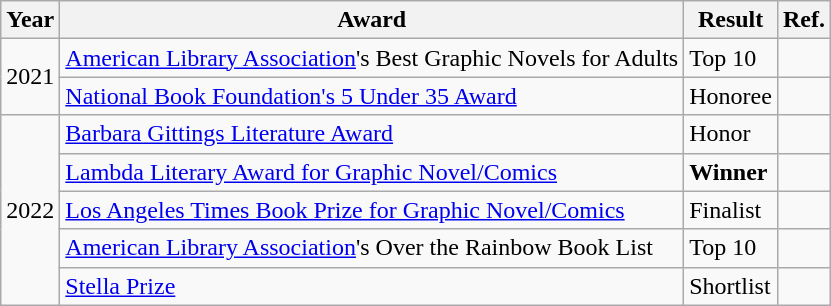<table class="wikitable sortable">
<tr>
<th>Year</th>
<th>Award</th>
<th>Result</th>
<th>Ref.</th>
</tr>
<tr>
<td rowspan="2">2021</td>
<td><a href='#'>American Library Association</a>'s Best Graphic Novels for Adults</td>
<td>Top 10</td>
<td></td>
</tr>
<tr>
<td><a href='#'>National Book Foundation's 5 Under 35 Award</a></td>
<td>Honoree</td>
<td></td>
</tr>
<tr>
<td rowspan="5">2022</td>
<td><a href='#'>Barbara Gittings Literature Award</a></td>
<td>Honor</td>
<td></td>
</tr>
<tr>
<td><a href='#'>Lambda Literary Award for Graphic Novel/Comics</a></td>
<td><strong>Winner</strong></td>
<td></td>
</tr>
<tr>
<td><a href='#'>Los Angeles Times Book Prize for Graphic Novel/Comics</a></td>
<td>Finalist</td>
<td></td>
</tr>
<tr>
<td><a href='#'>American Library Association</a>'s Over the Rainbow Book List</td>
<td>Top 10</td>
<td></td>
</tr>
<tr>
<td><a href='#'>Stella Prize</a></td>
<td>Shortlist</td>
<td></td>
</tr>
</table>
